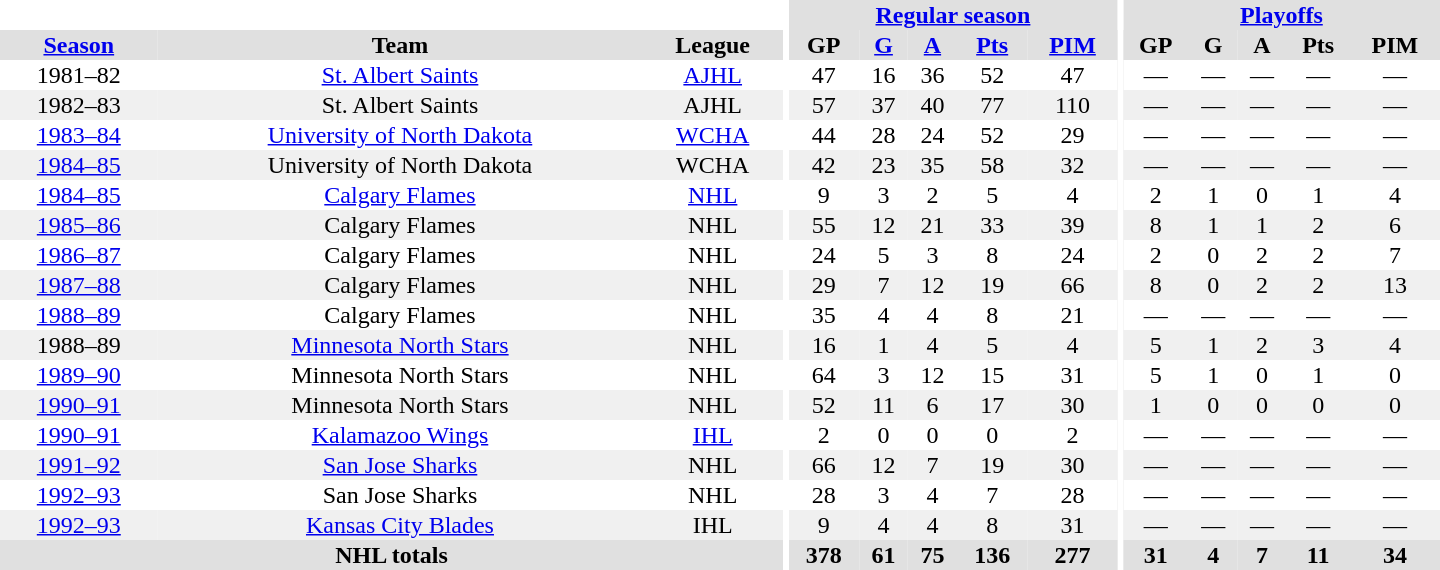<table border="0" cellpadding="1" cellspacing="0" style="text-align:center; width:60em">
<tr bgcolor="#e0e0e0">
<th colspan="3" bgcolor="#ffffff"></th>
<th rowspan="100" bgcolor="#ffffff"></th>
<th colspan="5"><a href='#'>Regular season</a></th>
<th rowspan="100" bgcolor="#ffffff"></th>
<th colspan="5"><a href='#'>Playoffs</a></th>
</tr>
<tr bgcolor="#e0e0e0">
<th><a href='#'>Season</a></th>
<th>Team</th>
<th>League</th>
<th>GP</th>
<th><a href='#'>G</a></th>
<th><a href='#'>A</a></th>
<th><a href='#'>Pts</a></th>
<th><a href='#'>PIM</a></th>
<th>GP</th>
<th>G</th>
<th>A</th>
<th>Pts</th>
<th>PIM</th>
</tr>
<tr>
<td>1981–82</td>
<td><a href='#'>St. Albert Saints</a></td>
<td><a href='#'>AJHL</a></td>
<td>47</td>
<td>16</td>
<td>36</td>
<td>52</td>
<td>47</td>
<td>—</td>
<td>—</td>
<td>—</td>
<td>—</td>
<td>—</td>
</tr>
<tr bgcolor="#f0f0f0">
<td>1982–83</td>
<td>St. Albert Saints</td>
<td>AJHL</td>
<td>57</td>
<td>37</td>
<td>40</td>
<td>77</td>
<td>110</td>
<td>—</td>
<td>—</td>
<td>—</td>
<td>—</td>
<td>—</td>
</tr>
<tr>
<td><a href='#'>1983–84</a></td>
<td><a href='#'>University of North Dakota</a></td>
<td><a href='#'>WCHA</a></td>
<td>44</td>
<td>28</td>
<td>24</td>
<td>52</td>
<td>29</td>
<td>—</td>
<td>—</td>
<td>—</td>
<td>—</td>
<td>—</td>
</tr>
<tr bgcolor="#f0f0f0">
<td><a href='#'>1984–85</a></td>
<td>University of North Dakota</td>
<td>WCHA</td>
<td>42</td>
<td>23</td>
<td>35</td>
<td>58</td>
<td>32</td>
<td>—</td>
<td>—</td>
<td>—</td>
<td>—</td>
<td>—</td>
</tr>
<tr>
<td><a href='#'>1984–85</a></td>
<td><a href='#'>Calgary Flames</a></td>
<td><a href='#'>NHL</a></td>
<td>9</td>
<td>3</td>
<td>2</td>
<td>5</td>
<td>4</td>
<td>2</td>
<td>1</td>
<td>0</td>
<td>1</td>
<td>4</td>
</tr>
<tr bgcolor="#f0f0f0">
<td><a href='#'>1985–86</a></td>
<td>Calgary Flames</td>
<td>NHL</td>
<td>55</td>
<td>12</td>
<td>21</td>
<td>33</td>
<td>39</td>
<td>8</td>
<td>1</td>
<td>1</td>
<td>2</td>
<td>6</td>
</tr>
<tr>
<td><a href='#'>1986–87</a></td>
<td>Calgary Flames</td>
<td>NHL</td>
<td>24</td>
<td>5</td>
<td>3</td>
<td>8</td>
<td>24</td>
<td>2</td>
<td>0</td>
<td>2</td>
<td>2</td>
<td>7</td>
</tr>
<tr bgcolor="#f0f0f0">
<td><a href='#'>1987–88</a></td>
<td>Calgary Flames</td>
<td>NHL</td>
<td>29</td>
<td>7</td>
<td>12</td>
<td>19</td>
<td>66</td>
<td>8</td>
<td>0</td>
<td>2</td>
<td>2</td>
<td>13</td>
</tr>
<tr>
<td><a href='#'>1988–89</a></td>
<td>Calgary Flames</td>
<td>NHL</td>
<td>35</td>
<td>4</td>
<td>4</td>
<td>8</td>
<td>21</td>
<td>—</td>
<td>—</td>
<td>—</td>
<td>—</td>
<td>—</td>
</tr>
<tr bgcolor="#f0f0f0">
<td>1988–89</td>
<td><a href='#'>Minnesota North Stars</a></td>
<td>NHL</td>
<td>16</td>
<td>1</td>
<td>4</td>
<td>5</td>
<td>4</td>
<td>5</td>
<td>1</td>
<td>2</td>
<td>3</td>
<td>4</td>
</tr>
<tr>
<td><a href='#'>1989–90</a></td>
<td>Minnesota North Stars</td>
<td>NHL</td>
<td>64</td>
<td>3</td>
<td>12</td>
<td>15</td>
<td>31</td>
<td>5</td>
<td>1</td>
<td>0</td>
<td>1</td>
<td>0</td>
</tr>
<tr bgcolor="#f0f0f0">
<td><a href='#'>1990–91</a></td>
<td>Minnesota North Stars</td>
<td>NHL</td>
<td>52</td>
<td>11</td>
<td>6</td>
<td>17</td>
<td>30</td>
<td>1</td>
<td>0</td>
<td>0</td>
<td>0</td>
<td>0</td>
</tr>
<tr>
<td><a href='#'>1990–91</a></td>
<td><a href='#'>Kalamazoo Wings</a></td>
<td><a href='#'>IHL</a></td>
<td>2</td>
<td>0</td>
<td>0</td>
<td>0</td>
<td>2</td>
<td>—</td>
<td>—</td>
<td>—</td>
<td>—</td>
<td>—</td>
</tr>
<tr bgcolor="#f0f0f0">
<td><a href='#'>1991–92</a></td>
<td><a href='#'>San Jose Sharks</a></td>
<td>NHL</td>
<td>66</td>
<td>12</td>
<td>7</td>
<td>19</td>
<td>30</td>
<td>—</td>
<td>—</td>
<td>—</td>
<td>—</td>
<td>—</td>
</tr>
<tr>
<td><a href='#'>1992–93</a></td>
<td>San Jose Sharks</td>
<td>NHL</td>
<td>28</td>
<td>3</td>
<td>4</td>
<td>7</td>
<td>28</td>
<td>—</td>
<td>—</td>
<td>—</td>
<td>—</td>
<td>—</td>
</tr>
<tr bgcolor="#f0f0f0">
<td><a href='#'>1992–93</a></td>
<td><a href='#'>Kansas City Blades</a></td>
<td>IHL</td>
<td>9</td>
<td>4</td>
<td>4</td>
<td>8</td>
<td>31</td>
<td>—</td>
<td>—</td>
<td>—</td>
<td>—</td>
<td>—</td>
</tr>
<tr bgcolor="#e0e0e0">
<th colspan="3">NHL totals</th>
<th>378</th>
<th>61</th>
<th>75</th>
<th>136</th>
<th>277</th>
<th>31</th>
<th>4</th>
<th>7</th>
<th>11</th>
<th>34</th>
</tr>
</table>
